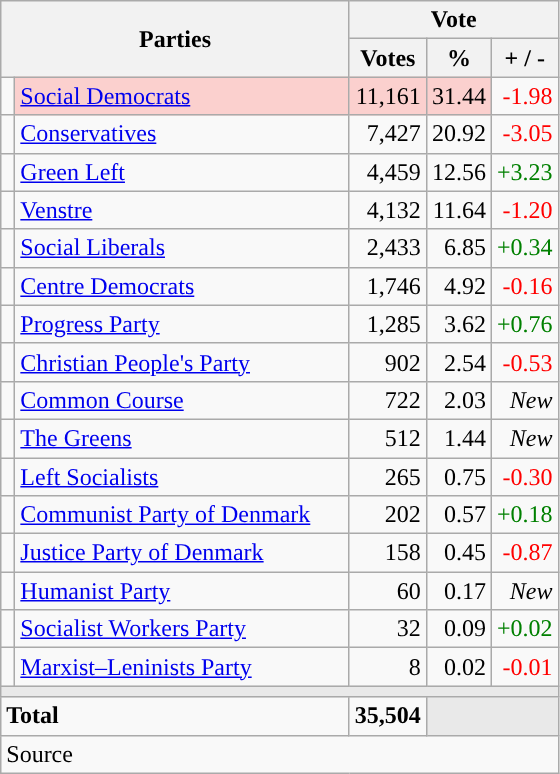<table class="wikitable" style="text-align:right;">
<tr>
<th style="text-align:centre;" rowspan="2" colspan="2" width="225">Parties</th>
<th colspan="3">Vote</th>
</tr>
<tr>
<th width="15">Votes</th>
<th width="15">%</th>
<th width="15">+ / -</th>
</tr>
<tr>
<td width="2" style="color:inherit;background:"></td>
<td bgcolor=#fbd0ce  align="left"><a href='#'>Social Democrats</a></td>
<td bgcolor=#fbd0ce>11,161</td>
<td bgcolor=#fbd0ce>31.44</td>
<td style=color:red;>-1.98</td>
</tr>
<tr>
<td width="2" style="color:inherit;background:"></td>
<td align="left"><a href='#'>Conservatives</a></td>
<td>7,427</td>
<td>20.92</td>
<td style=color:red;>-3.05</td>
</tr>
<tr>
<td width="2" style="color:inherit;background:"></td>
<td align="left"><a href='#'>Green Left</a></td>
<td>4,459</td>
<td>12.56</td>
<td style=color:green;>+3.23</td>
</tr>
<tr>
<td width="2" style="color:inherit;background:"></td>
<td align="left"><a href='#'>Venstre</a></td>
<td>4,132</td>
<td>11.64</td>
<td style=color:red;>-1.20</td>
</tr>
<tr>
<td width="2" style="color:inherit;background:"></td>
<td align="left"><a href='#'>Social Liberals</a></td>
<td>2,433</td>
<td>6.85</td>
<td style=color:green;>+0.34</td>
</tr>
<tr>
<td width="2" style="color:inherit;background:"></td>
<td align="left"><a href='#'>Centre Democrats</a></td>
<td>1,746</td>
<td>4.92</td>
<td style=color:red;>-0.16</td>
</tr>
<tr>
<td width="2" style="color:inherit;background:"></td>
<td align="left"><a href='#'>Progress Party</a></td>
<td>1,285</td>
<td>3.62</td>
<td style=color:green;>+0.76</td>
</tr>
<tr>
<td width="2" style="color:inherit;background:"></td>
<td align="left"><a href='#'>Christian People's Party</a></td>
<td>902</td>
<td>2.54</td>
<td style=color:red;>-0.53</td>
</tr>
<tr>
<td width="2" style="color:inherit;background:"></td>
<td align="left"><a href='#'>Common Course</a></td>
<td>722</td>
<td>2.03</td>
<td><em>New</em></td>
</tr>
<tr>
<td width="2" style="color:inherit;background:"></td>
<td align="left"><a href='#'>The Greens</a></td>
<td>512</td>
<td>1.44</td>
<td><em>New</em></td>
</tr>
<tr>
<td width="2" style="color:inherit;background:"></td>
<td align="left"><a href='#'>Left Socialists</a></td>
<td>265</td>
<td>0.75</td>
<td style=color:red;>-0.30</td>
</tr>
<tr>
<td width="2" style="color:inherit;background:"></td>
<td align="left"><a href='#'>Communist Party of Denmark</a></td>
<td>202</td>
<td>0.57</td>
<td style=color:green;>+0.18</td>
</tr>
<tr>
<td width="2" style="color:inherit;background:"></td>
<td align="left"><a href='#'>Justice Party of Denmark</a></td>
<td>158</td>
<td>0.45</td>
<td style=color:red;>-0.87</td>
</tr>
<tr>
<td width="2" style="color:inherit;background:"></td>
<td align="left"><a href='#'>Humanist Party</a></td>
<td>60</td>
<td>0.17</td>
<td><em>New</em></td>
</tr>
<tr>
<td width="2" style="color:inherit;background:"></td>
<td align="left"><a href='#'>Socialist Workers Party</a></td>
<td>32</td>
<td>0.09</td>
<td style=color:green;>+0.02</td>
</tr>
<tr>
<td width="2" style="color:inherit;background:"></td>
<td align="left"><a href='#'>Marxist–Leninists Party</a></td>
<td>8</td>
<td>0.02</td>
<td style=color:red;>-0.01</td>
</tr>
<tr>
<td colspan="7" bgcolor="#E9E9E9"></td>
</tr>
<tr>
<td align="left" colspan="2"><strong>Total</strong></td>
<td><strong>35,504</strong></td>
<td bgcolor="#E9E9E9" colspan="2"></td>
</tr>
<tr>
<td align="left" colspan="6">Source</td>
</tr>
</table>
